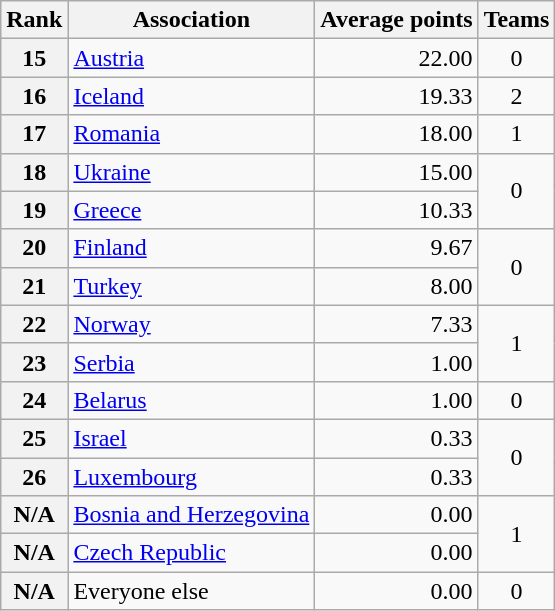<table class="wikitable">
<tr>
<th>Rank</th>
<th>Association</th>
<th>Average points</th>
<th>Teams</th>
</tr>
<tr>
<th>15</th>
<td> <a href='#'>Austria</a></td>
<td align=right>22.00</td>
<td rowspan="1" align="center">0</td>
</tr>
<tr>
<th>16</th>
<td> <a href='#'>Iceland</a></td>
<td align=right>19.33</td>
<td rowspan="1" align="center">2</td>
</tr>
<tr>
<th>17</th>
<td> <a href='#'>Romania</a></td>
<td align=right>18.00</td>
<td rowspan="1" align="center">1</td>
</tr>
<tr>
<th>18</th>
<td> <a href='#'>Ukraine</a></td>
<td align=right>15.00</td>
<td rowspan="2" align="center">0</td>
</tr>
<tr>
<th>19</th>
<td> <a href='#'>Greece</a></td>
<td align=right>10.33</td>
</tr>
<tr>
<th>20</th>
<td> <a href='#'>Finland</a></td>
<td align="right">9.67</td>
<td rowspan="2" align="center">0</td>
</tr>
<tr>
<th>21</th>
<td> <a href='#'>Turkey</a></td>
<td align="right">8.00</td>
</tr>
<tr>
<th>22</th>
<td> <a href='#'>Norway</a></td>
<td align="right">7.33</td>
<td align=center rowspan=2>1</td>
</tr>
<tr>
<th>23</th>
<td> <a href='#'>Serbia</a></td>
<td align="right">1.00</td>
</tr>
<tr>
<th>24</th>
<td> <a href='#'>Belarus</a></td>
<td align="right">1.00</td>
<td align=center rowspan=1>0</td>
</tr>
<tr>
<th>25</th>
<td> <a href='#'>Israel</a></td>
<td align=right>0.33</td>
<td align=center rowspan=2>0</td>
</tr>
<tr>
<th>26</th>
<td> <a href='#'>Luxembourg</a></td>
<td align=right>0.33</td>
</tr>
<tr>
<th>N/A</th>
<td> <a href='#'>Bosnia and Herzegovina</a></td>
<td align=right>0.00</td>
<td align=center rowspan=2>1</td>
</tr>
<tr>
<th>N/A</th>
<td> <a href='#'>Czech Republic</a></td>
<td align=right>0.00</td>
</tr>
<tr>
<th>N/A</th>
<td> Everyone else</td>
<td align=right>0.00</td>
<td align=center rowspan=1>0</td>
</tr>
</table>
